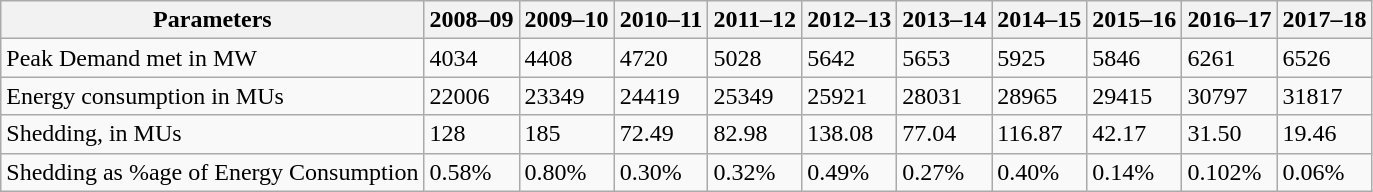<table class="wikitable" border="1">
<tr>
<th>Parameters</th>
<th>2008–09</th>
<th>2009–10</th>
<th>2010–11</th>
<th>2011–12</th>
<th>2012–13</th>
<th>2013–14</th>
<th>2014–15</th>
<th>2015–16</th>
<th>2016–17</th>
<th>2017–18</th>
</tr>
<tr>
<td>Peak Demand met in MW</td>
<td>4034</td>
<td>4408</td>
<td>4720</td>
<td>5028</td>
<td>5642</td>
<td>5653</td>
<td>5925</td>
<td>5846</td>
<td>6261</td>
<td>6526</td>
</tr>
<tr>
<td>Energy consumption in MUs</td>
<td>22006</td>
<td>23349</td>
<td>24419</td>
<td>25349</td>
<td>25921</td>
<td>28031</td>
<td>28965</td>
<td>29415</td>
<td>30797</td>
<td>31817</td>
</tr>
<tr>
<td>Shedding, in MUs</td>
<td>128</td>
<td>185</td>
<td>72.49</td>
<td>82.98</td>
<td>138.08</td>
<td>77.04</td>
<td>116.87</td>
<td>42.17</td>
<td>31.50</td>
<td>19.46</td>
</tr>
<tr>
<td>Shedding as %age of Energy Consumption</td>
<td>0.58%</td>
<td>0.80%</td>
<td>0.30%</td>
<td>0.32%</td>
<td>0.49%</td>
<td>0.27%</td>
<td>0.40%</td>
<td>0.14%</td>
<td>0.102%</td>
<td>0.06%</td>
</tr>
</table>
